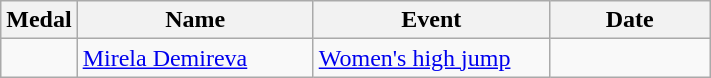<table class="wikitable sortable" style="font-size:100%">
<tr>
<th>Medal</th>
<th width=150>Name</th>
<th width=150>Event</th>
<th width=100>Date</th>
</tr>
<tr>
<td></td>
<td><a href='#'>Mirela Demireva</a></td>
<td><a href='#'>Women's high jump</a></td>
<td></td>
</tr>
</table>
